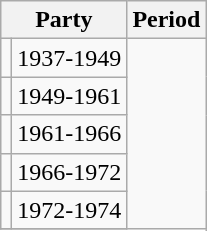<table class="wikitable">
<tr>
<th colspan="2">Party</th>
<th>Period</th>
</tr>
<tr>
<td></td>
<td>1937-1949</td>
</tr>
<tr>
<td></td>
<td>1949-1961</td>
</tr>
<tr>
<td></td>
<td>1961-1966</td>
</tr>
<tr>
<td></td>
<td>1966-1972</td>
</tr>
<tr>
<td></td>
<td>1972-1974</td>
</tr>
<tr>
</tr>
</table>
